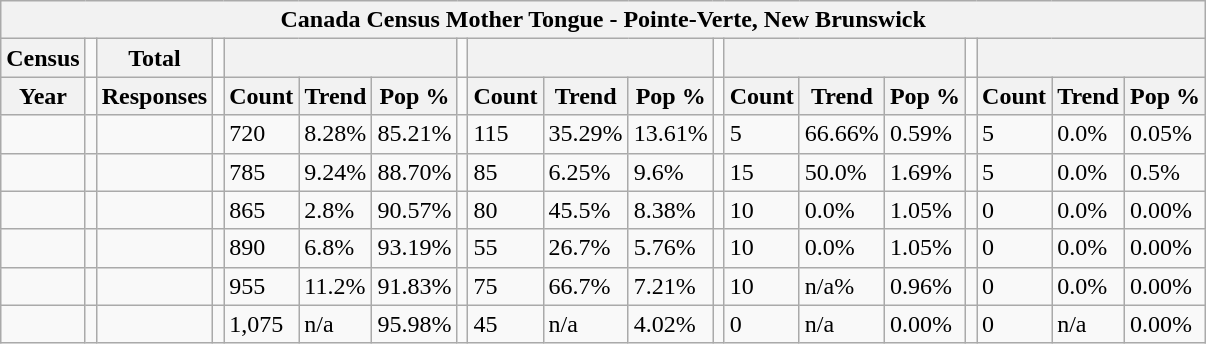<table class="wikitable">
<tr>
<th colspan="19">Canada Census Mother Tongue - Pointe-Verte, New Brunswick</th>
</tr>
<tr>
<th>Census</th>
<td></td>
<th>Total</th>
<td colspan="1"></td>
<th colspan="3"></th>
<td colspan="1"></td>
<th colspan="3"></th>
<td colspan="1"></td>
<th colspan="3"></th>
<td colspan="1"></td>
<th colspan="3"></th>
</tr>
<tr>
<th>Year</th>
<td></td>
<th>Responses</th>
<td></td>
<th>Count</th>
<th>Trend</th>
<th>Pop %</th>
<td></td>
<th>Count</th>
<th>Trend</th>
<th>Pop %</th>
<td></td>
<th>Count</th>
<th>Trend</th>
<th>Pop %</th>
<td></td>
<th>Count</th>
<th>Trend</th>
<th>Pop %</th>
</tr>
<tr>
<td></td>
<td></td>
<td></td>
<td></td>
<td>720</td>
<td> 8.28%</td>
<td>85.21%</td>
<td></td>
<td>115</td>
<td> 35.29%</td>
<td>13.61%</td>
<td></td>
<td>5</td>
<td> 66.66%</td>
<td>0.59%</td>
<td></td>
<td>5</td>
<td> 0.0%</td>
<td>0.05%</td>
</tr>
<tr>
<td></td>
<td></td>
<td></td>
<td></td>
<td>785</td>
<td> 9.24%</td>
<td>88.70%</td>
<td></td>
<td>85</td>
<td> 6.25%</td>
<td>9.6%</td>
<td></td>
<td>15</td>
<td> 50.0%</td>
<td>1.69%</td>
<td></td>
<td>5</td>
<td> 0.0%</td>
<td>0.5%</td>
</tr>
<tr>
<td></td>
<td></td>
<td></td>
<td></td>
<td>865</td>
<td> 2.8%</td>
<td>90.57%</td>
<td></td>
<td>80</td>
<td> 45.5%</td>
<td>8.38%</td>
<td></td>
<td>10</td>
<td> 0.0%</td>
<td>1.05%</td>
<td></td>
<td>0</td>
<td> 0.0%</td>
<td>0.00%</td>
</tr>
<tr>
<td></td>
<td></td>
<td></td>
<td></td>
<td>890</td>
<td> 6.8%</td>
<td>93.19%</td>
<td></td>
<td>55</td>
<td> 26.7%</td>
<td>5.76%</td>
<td></td>
<td>10</td>
<td> 0.0%</td>
<td>1.05%</td>
<td></td>
<td>0</td>
<td> 0.0%</td>
<td>0.00%</td>
</tr>
<tr>
<td></td>
<td></td>
<td></td>
<td></td>
<td>955</td>
<td> 11.2%</td>
<td>91.83%</td>
<td></td>
<td>75</td>
<td> 66.7%</td>
<td>7.21%</td>
<td></td>
<td>10</td>
<td> n/a%</td>
<td>0.96%</td>
<td></td>
<td>0</td>
<td> 0.0%</td>
<td>0.00%</td>
</tr>
<tr>
<td></td>
<td></td>
<td></td>
<td></td>
<td>1,075</td>
<td>n/a</td>
<td>95.98%</td>
<td></td>
<td>45</td>
<td>n/a</td>
<td>4.02%</td>
<td></td>
<td>0</td>
<td>n/a</td>
<td>0.00%</td>
<td></td>
<td>0</td>
<td>n/a</td>
<td>0.00%</td>
</tr>
</table>
